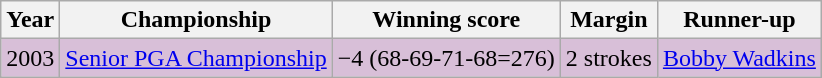<table class="wikitable">
<tr>
<th>Year</th>
<th>Championship</th>
<th>Winning score</th>
<th>Margin</th>
<th>Runner-up</th>
</tr>
<tr style="background:#D8BFD8;">
<td>2003</td>
<td><a href='#'>Senior PGA Championship</a></td>
<td>−4 (68-69-71-68=276)</td>
<td>2 strokes</td>
<td> <a href='#'>Bobby Wadkins</a></td>
</tr>
</table>
